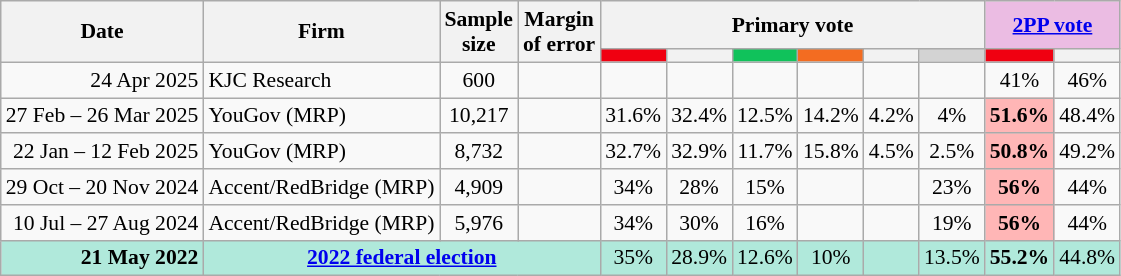<table class="nowrap wikitable tpl-blanktable" style=text-align:center;font-size:90%>
<tr>
<th rowspan=2>Date</th>
<th rowspan=2>Firm</th>
<th rowspan=2>Sample<br>size</th>
<th rowspan=2>Margin<br>of error</th>
<th colspan=6>Primary vote</th>
<th colspan=2 class=unsortable style=background:#ebbce3><a href='#'>2PP vote</a></th>
</tr>
<tr>
<th class="unsortable" style="background:#F00011"></th>
<th style=background:></th>
<th class=unsortable style=background:#10C25B></th>
<th class=unsortable style=background:#f36c21></th>
<th class=unsortable style=background:></th>
<th class=unsortable style=background:lightgray></th>
<th class="unsortable" style="background:#F00011"></th>
<th style=background:></th>
</tr>
<tr>
<td align=right>24 Apr 2025</td>
<td align=left>KJC Research</td>
<td>600</td>
<td></td>
<td></td>
<td></td>
<td></td>
<td></td>
<td></td>
<td></td>
<td>41%</td>
<td>46%</td>
</tr>
<tr>
<td align=right>27 Feb – 26 Mar 2025</td>
<td align=left>YouGov (MRP)</td>
<td>10,217</td>
<td></td>
<td>31.6%</td>
<td>32.4%</td>
<td>12.5%</td>
<td>14.2%</td>
<td>4.2%</td>
<td>4%</td>
<th style="background:#FFB6B6">51.6%</th>
<td>48.4%</td>
</tr>
<tr>
<td align=right>22 Jan – 12 Feb 2025</td>
<td align=left>YouGov (MRP)</td>
<td>8,732</td>
<td></td>
<td>32.7%</td>
<td>32.9%</td>
<td>11.7%</td>
<td>15.8%</td>
<td>4.5%</td>
<td>2.5%</td>
<th style="background:#FFB6B6">50.8%</th>
<td>49.2%</td>
</tr>
<tr>
<td align=right>29 Oct – 20 Nov 2024</td>
<td align=left>Accent/RedBridge (MRP)</td>
<td>4,909</td>
<td></td>
<td>34%</td>
<td>28%</td>
<td>15%</td>
<td></td>
<td></td>
<td>23%</td>
<th style="background:#FFB6B6">56%</th>
<td>44%</td>
</tr>
<tr>
<td align=right>10 Jul – 27 Aug 2024</td>
<td align=left>Accent/RedBridge (MRP)</td>
<td>5,976</td>
<td></td>
<td>34%</td>
<td>30%</td>
<td>16%</td>
<td></td>
<td></td>
<td>19%</td>
<th style="background:#FFB6B6">56%</th>
<td>44%</td>
</tr>
<tr style=background:#b0e9db>
<td style=text-align:right data-sort-value=21-May-2022><strong>21 May 2022</strong></td>
<td colspan=3 style=text-align:center><strong><a href='#'>2022 federal election</a></strong></td>
<td>35%</td>
<td>28.9%</td>
<td>12.6%</td>
<td>10%</td>
<td></td>
<td>13.5%</td>
<td><strong>55.2%</strong></td>
<td>44.8%</td>
</tr>
</table>
